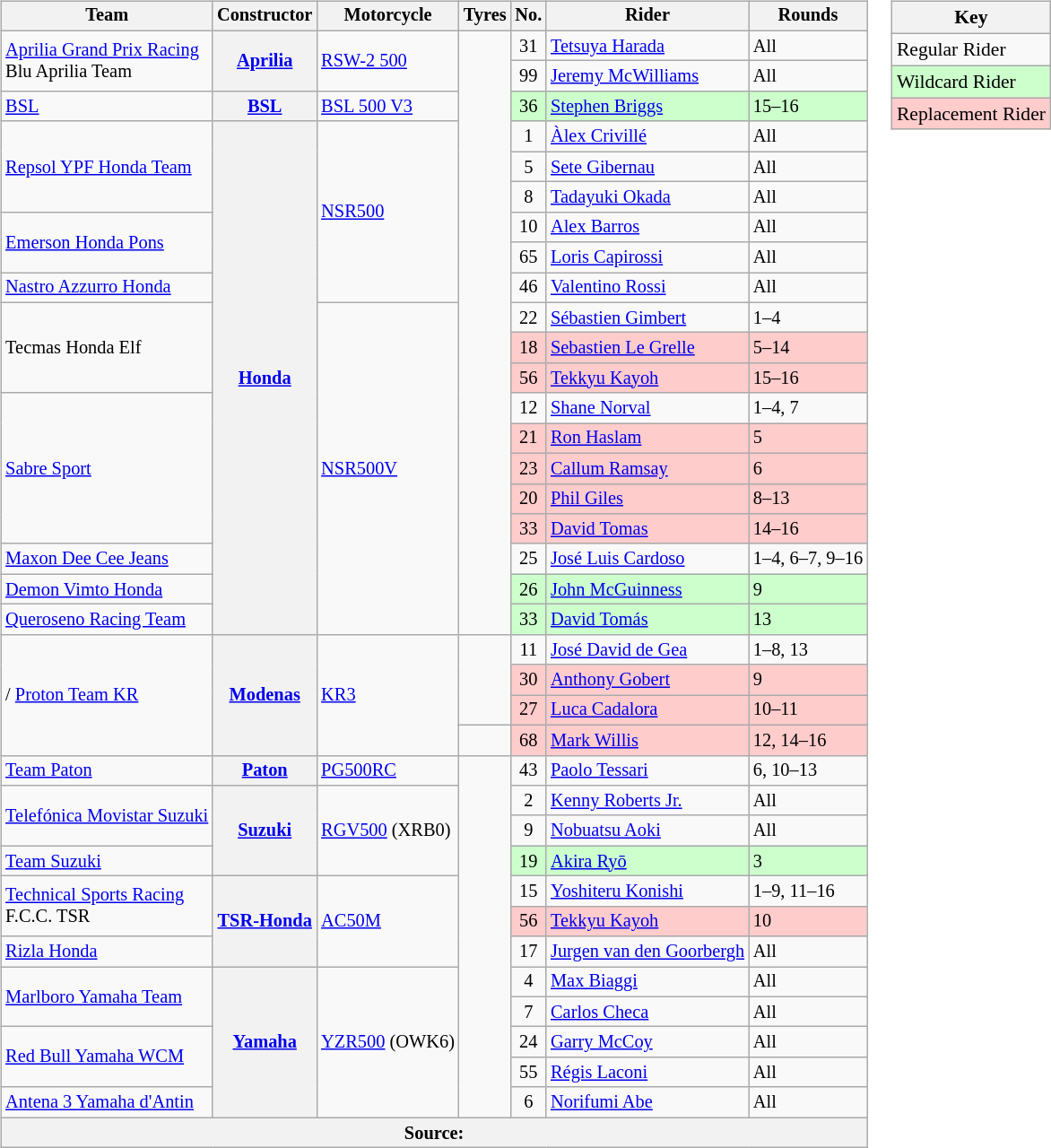<table>
<tr>
<td><br><table class="wikitable" style="font-size: 85%;">
<tr>
<th>Team</th>
<th>Constructor</th>
<th>Motorcycle</th>
<th>Tyres</th>
<th>No.</th>
<th>Rider</th>
<th>Rounds</th>
</tr>
<tr>
<td rowspan=2> <a href='#'>Aprilia Grand Prix Racing</a><br>Blu Aprilia Team</td>
<th rowspan=2><a href='#'>Aprilia</a></th>
<td rowspan=2><a href='#'>RSW-2 500</a></td>
<td rowspan=20 align="center"></td>
<td align="center">31</td>
<td> <a href='#'>Tetsuya Harada</a></td>
<td>All</td>
</tr>
<tr>
<td align="center">99</td>
<td> <a href='#'>Jeremy McWilliams</a></td>
<td>All</td>
</tr>
<tr>
<td> <a href='#'>BSL</a></td>
<th><a href='#'>BSL</a></th>
<td><a href='#'>BSL 500 V3</a></td>
<td align="center" style="background:#ccffcc;">36</td>
<td style="background:#ccffcc;"> <a href='#'>Stephen Briggs</a></td>
<td style="background:#ccffcc;">15–16</td>
</tr>
<tr>
<td rowspan=3> <a href='#'>Repsol YPF Honda Team</a></td>
<th rowspan=17><a href='#'>Honda</a></th>
<td rowspan=6><a href='#'>NSR500</a></td>
<td align="center">1</td>
<td> <a href='#'>Àlex Crivillé</a></td>
<td>All</td>
</tr>
<tr>
<td align="center">5</td>
<td> <a href='#'>Sete Gibernau</a></td>
<td>All</td>
</tr>
<tr>
<td align="center">8</td>
<td> <a href='#'>Tadayuki Okada</a></td>
<td>All</td>
</tr>
<tr>
<td rowspan=2> <a href='#'>Emerson Honda Pons</a></td>
<td align="center">10</td>
<td> <a href='#'>Alex Barros</a></td>
<td>All</td>
</tr>
<tr>
<td align="center">65</td>
<td> <a href='#'>Loris Capirossi</a></td>
<td>All</td>
</tr>
<tr>
<td> <a href='#'>Nastro Azzurro Honda</a></td>
<td align="center">46</td>
<td> <a href='#'>Valentino Rossi</a></td>
<td>All</td>
</tr>
<tr>
<td rowspan=3> Tecmas Honda Elf</td>
<td rowspan=11><a href='#'>NSR500V</a></td>
<td align="center">22</td>
<td> <a href='#'>Sébastien Gimbert</a></td>
<td>1–4</td>
</tr>
<tr style="background-color:#ffcccc">
<td align=center>18</td>
<td> <a href='#'>Sebastien Le Grelle</a></td>
<td>5–14</td>
</tr>
<tr style="background-color:#ffcccc">
<td align="center">56</td>
<td> <a href='#'>Tekkyu Kayoh</a></td>
<td>15–16</td>
</tr>
<tr>
<td rowspan=5> <a href='#'>Sabre Sport</a></td>
<td align="center">12</td>
<td> <a href='#'>Shane Norval</a></td>
<td>1–4, 7</td>
</tr>
<tr style="background-color:#ffcccc">
<td align="center">21</td>
<td> <a href='#'>Ron Haslam</a></td>
<td>5</td>
</tr>
<tr style="background-color:#ffcccc">
<td align="center">23</td>
<td> <a href='#'>Callum Ramsay</a></td>
<td>6</td>
</tr>
<tr style="background-color:#ffcccc">
<td align="center">20</td>
<td> <a href='#'>Phil Giles</a></td>
<td>8–13</td>
</tr>
<tr style="background-color:#ffcccc">
<td align="center">33</td>
<td> <a href='#'>David Tomas</a></td>
<td>14–16</td>
</tr>
<tr>
<td> <a href='#'>Maxon Dee Cee Jeans</a></td>
<td align="center">25</td>
<td> <a href='#'>José Luis Cardoso</a></td>
<td>1–4, 6–7, 9–16</td>
</tr>
<tr>
<td> <a href='#'>Demon Vimto Honda</a></td>
<td align="center" style="background:#ccffcc;">26</td>
<td style="background:#ccffcc;"> <a href='#'>John McGuinness</a></td>
<td style="background:#ccffcc;">9</td>
</tr>
<tr>
<td> <a href='#'>Queroseno Racing Team</a></td>
<td align="center" style="background:#ccffcc;">33</td>
<td style="background:#ccffcc;"> <a href='#'>David Tomás</a></td>
<td style="background:#ccffcc;">13</td>
</tr>
<tr>
<td rowspan=4>/ <a href='#'>Proton Team KR</a></td>
<th rowspan=4><a href='#'>Modenas</a></th>
<td rowspan=4><a href='#'>KR3</a></td>
<td rowspan=3 align="center"></td>
<td align="center">11</td>
<td> <a href='#'>José David de Gea</a></td>
<td>1–8, 13</td>
</tr>
<tr style="background-color:#ffcccc">
<td align="center">30</td>
<td> <a href='#'>Anthony Gobert</a></td>
<td>9</td>
</tr>
<tr style="background-color:#ffcccc">
<td align="center">27</td>
<td> <a href='#'>Luca Cadalora</a></td>
<td>10–11</td>
</tr>
<tr>
<td align="center"></td>
<td align="center" style="background-color:#ffcccc">68</td>
<td style="background-color:#ffcccc"> <a href='#'>Mark Willis</a></td>
<td style="background-color:#ffcccc">12, 14–16</td>
</tr>
<tr>
<td> <a href='#'>Team Paton</a></td>
<th><a href='#'>Paton</a></th>
<td><a href='#'>PG500RC</a></td>
<td rowspan=12 align="center"></td>
<td align="center">43</td>
<td> <a href='#'>Paolo Tessari</a></td>
<td>6, 10–13</td>
</tr>
<tr>
<td rowspan=2> <a href='#'>Telefónica Movistar Suzuki</a></td>
<th rowspan=3><a href='#'>Suzuki</a></th>
<td rowspan=3><a href='#'>RGV500</a> (XRB0)</td>
<td align="center">2</td>
<td> <a href='#'>Kenny Roberts Jr.</a></td>
<td>All</td>
</tr>
<tr>
<td align="center">9</td>
<td> <a href='#'>Nobuatsu Aoki</a></td>
<td>All</td>
</tr>
<tr>
<td> <a href='#'>Team Suzuki</a></td>
<td align="center" style="background:#ccffcc;">19</td>
<td style="background:#ccffcc;"> <a href='#'>Akira Ryō</a></td>
<td style="background:#ccffcc;">3</td>
</tr>
<tr>
<td rowspan=2> <a href='#'>Technical Sports Racing</a><br>F.C.C. TSR</td>
<th rowspan=3><a href='#'>TSR-Honda</a></th>
<td rowspan=3><a href='#'>AC50M</a></td>
<td align="center">15</td>
<td> <a href='#'>Yoshiteru Konishi</a></td>
<td>1–9, 11–16</td>
</tr>
<tr style="background-color:#ffcccc">
<td align="center">56</td>
<td> <a href='#'>Tekkyu Kayoh</a></td>
<td>10</td>
</tr>
<tr>
<td> <a href='#'>Rizla Honda</a></td>
<td align="center">17</td>
<td> <a href='#'>Jurgen van den Goorbergh</a></td>
<td>All</td>
</tr>
<tr>
<td rowspan=2> <a href='#'>Marlboro Yamaha Team</a></td>
<th rowspan=5><a href='#'>Yamaha</a></th>
<td rowspan=5><a href='#'>YZR500</a> (OWK6)</td>
<td align="center">4</td>
<td> <a href='#'>Max Biaggi</a></td>
<td>All</td>
</tr>
<tr>
<td align="center">7</td>
<td> <a href='#'>Carlos Checa</a></td>
<td>All</td>
</tr>
<tr>
<td rowspan=2> <a href='#'>Red Bull Yamaha WCM</a></td>
<td align="center">24</td>
<td> <a href='#'>Garry McCoy</a></td>
<td>All</td>
</tr>
<tr>
<td align="center">55</td>
<td> <a href='#'>Régis Laconi</a></td>
<td>All</td>
</tr>
<tr>
<td> <a href='#'>Antena 3 Yamaha d'Antin</a></td>
<td align="center">6</td>
<td> <a href='#'>Norifumi Abe</a></td>
<td>All</td>
</tr>
<tr>
<th colspan=7>Source:</th>
</tr>
</table>
</td>
<td valign="top"><br><table class="wikitable" style="font-size: 90%;">
<tr>
<th colspan=2>Key</th>
</tr>
<tr>
<td>Regular Rider</td>
</tr>
<tr style="background-color:#ccffcc">
<td>Wildcard Rider</td>
</tr>
<tr style="background-color:#ffcccc">
<td>Replacement Rider</td>
</tr>
</table>
</td>
</tr>
</table>
